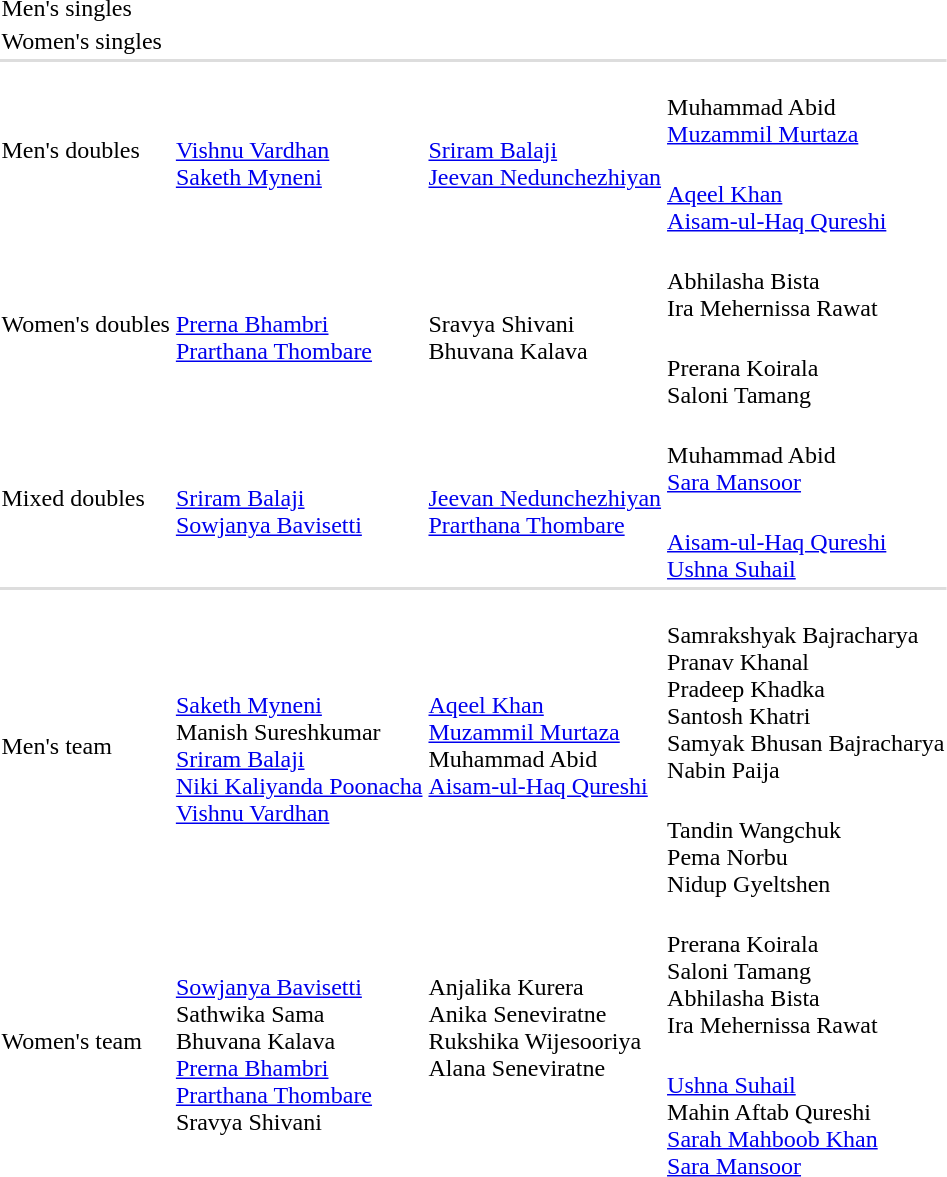<table>
<tr>
<td rowspan=2>Men's singles</td>
<td rowspan=2></td>
<td rowspan=2></td>
<td></td>
</tr>
<tr>
<td></td>
</tr>
<tr>
<td rowspan=2>Women's singles</td>
<td rowspan=2></td>
<td rowspan=2></td>
<td></td>
</tr>
<tr>
<td></td>
</tr>
<tr style="background:#dddddd;">
<td colspan=7></td>
</tr>
<tr>
<td rowspan=2>Men's doubles</td>
<td rowspan=2><br><a href='#'>Vishnu Vardhan</a><br><a href='#'>Saketh Myneni</a></td>
<td rowspan=2 nowrap=true><br><a href='#'>Sriram Balaji</a><br><a href='#'>Jeevan Nedunchezhiyan</a></td>
<td><br>Muhammad Abid<br><a href='#'>Muzammil Murtaza</a></td>
</tr>
<tr>
<td><br><a href='#'>Aqeel Khan</a><br><a href='#'>Aisam-ul-Haq Qureshi</a></td>
</tr>
<tr>
<td rowspan=2>Women's doubles</td>
<td rowspan=2><br><a href='#'>Prerna Bhambri</a><br><a href='#'>Prarthana Thombare</a></td>
<td rowspan=2><br>Sravya Shivani<br>Bhuvana Kalava</td>
<td><br>Abhilasha Bista<br>Ira Mehernissa Rawat</td>
</tr>
<tr>
<td><br>Prerana Koirala<br>Saloni Tamang</td>
</tr>
<tr>
<td rowspan=2>Mixed doubles</td>
<td rowspan=2><br><a href='#'>Sriram Balaji</a><br><a href='#'>Sowjanya Bavisetti</a></td>
<td rowspan=2><br><a href='#'>Jeevan Nedunchezhiyan</a><br><a href='#'>Prarthana Thombare</a></td>
<td><br>Muhammad Abid<br><a href='#'>Sara Mansoor</a></td>
</tr>
<tr>
<td><br><a href='#'>Aisam-ul-Haq Qureshi</a><br><a href='#'>Ushna Suhail</a></td>
</tr>
<tr style="background:#dddddd;">
<td colspan=7></td>
</tr>
<tr>
<td rowspan=2>Men's team</td>
<td rowspan=2 nowrap=true><br><a href='#'>Saketh Myneni</a><br>Manish Sureshkumar<br><a href='#'>Sriram Balaji</a><br><a href='#'>Niki Kaliyanda Poonacha</a><br><a href='#'>Vishnu Vardhan</a></td>
<td rowspan=2><br><a href='#'>Aqeel Khan</a><br><a href='#'>Muzammil Murtaza</a><br>Muhammad Abid<br><a href='#'>Aisam-ul-Haq Qureshi</a><br> </td>
<td><br>Samrakshyak Bajracharya<br>Pranav Khanal<br>Pradeep Khadka<br>Santosh Khatri<br>Samyak Bhusan Bajracharya<br>Nabin Paija</td>
</tr>
<tr>
<td><br>Tandin Wangchuk<br>Pema Norbu<br>Nidup Gyeltshen</td>
</tr>
<tr>
<td rowspan=2>Women's team</td>
<td rowspan=2><br><a href='#'>Sowjanya Bavisetti</a><br>Sathwika Sama<br>Bhuvana Kalava<br><a href='#'>Prerna Bhambri</a><br><a href='#'>Prarthana Thombare</a><br>Sravya Shivani</td>
<td rowspan=2><br>Anjalika Kurera<br>Anika Seneviratne<br>Rukshika Wijesooriya<br>Alana Seneviratne<br> <br> </td>
<td nowrap=true><br>Prerana Koirala<br>Saloni Tamang<br>Abhilasha Bista<br>Ira Mehernissa Rawat</td>
</tr>
<tr>
<td><br><a href='#'>Ushna Suhail</a><br>Mahin Aftab Qureshi<br><a href='#'>Sarah Mahboob Khan</a><br><a href='#'>Sara Mansoor</a></td>
</tr>
</table>
